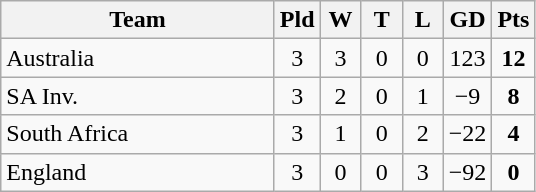<table class="wikitable" style="text-align:center;">
<tr>
<th width=175>Team</th>
<th style="width:20px;" abbr="Played">Pld</th>
<th style="width:20px;" abbr="Won">W</th>
<th style="width:20px;" abbr="Tied">T</th>
<th style="width:20px;" abbr="Lost">L</th>
<th style="width:20px;" abbr="Diff">GD</th>
<th style="width:20px;" abbr="Points">Pts</th>
</tr>
<tr style="background:#f9f9f9;">
<td style="text-align:left;"> Australia</td>
<td>3</td>
<td>3</td>
<td>0</td>
<td>0</td>
<td>123</td>
<td><strong>12</strong></td>
</tr>
<tr style="background:#f9f9f9;">
<td style="text-align:left;"> SA Inv.</td>
<td>3</td>
<td>2</td>
<td>0</td>
<td>1</td>
<td>−9</td>
<td><strong>8</strong></td>
</tr>
<tr style="background:#f9f9f9;">
<td style="text-align:left;"> South Africa</td>
<td>3</td>
<td>1</td>
<td>0</td>
<td>2</td>
<td>−22</td>
<td><strong>4</strong></td>
</tr>
<tr style="background:#f9f9f9;">
<td style="text-align:left;"> England</td>
<td>3</td>
<td>0</td>
<td>0</td>
<td>3</td>
<td>−92</td>
<td><strong>0</strong></td>
</tr>
</table>
